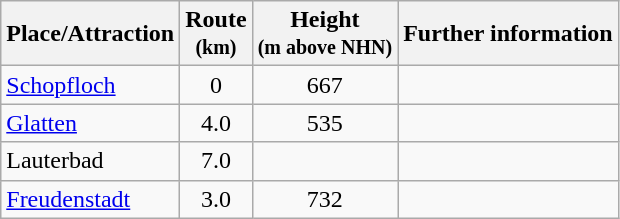<table class="wikitable toptextcells">
<tr class="hintergrundfarbe5">
<th>Place/Attraction</th>
<th>Route<br><small>(km)</small></th>
<th>Height<br><small>(m above NHN)</small></th>
<th class="unsortable">Further information</th>
</tr>
<tr>
<td><a href='#'>Schopfloch</a></td>
<td style="text-align:center">0</td>
<td style="text-align:center">667</td>
<td></td>
</tr>
<tr>
<td><a href='#'>Glatten</a></td>
<td style="text-align:center">4.0</td>
<td style="text-align:center">535</td>
<td></td>
</tr>
<tr>
<td>Lauterbad</td>
<td style="text-align:center">7.0</td>
<td style="text-align:center"></td>
<td></td>
</tr>
<tr>
<td><a href='#'>Freudenstadt</a></td>
<td style="text-align:center">3.0</td>
<td style="text-align:center">732</td>
<td></td>
</tr>
</table>
